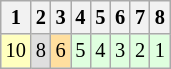<table class="wikitable" style="font-size: 85%">
<tr>
<th>1</th>
<th>2</th>
<th>3</th>
<th>4</th>
<th>5</th>
<th>6</th>
<th>7</th>
<th>8</th>
</tr>
<tr align="center">
<td style="background:#FFFFBF;">10</td>
<td style="background:#DFDFDF;">8</td>
<td style="background:#FFDF9F;">6</td>
<td style="background:#DFFFDF;">5</td>
<td style="background:#DFFFDF;">4</td>
<td style="background:#DFFFDF;">3</td>
<td style="background:#DFFFDF;">2</td>
<td style="background:#DFFFDF;">1</td>
</tr>
</table>
